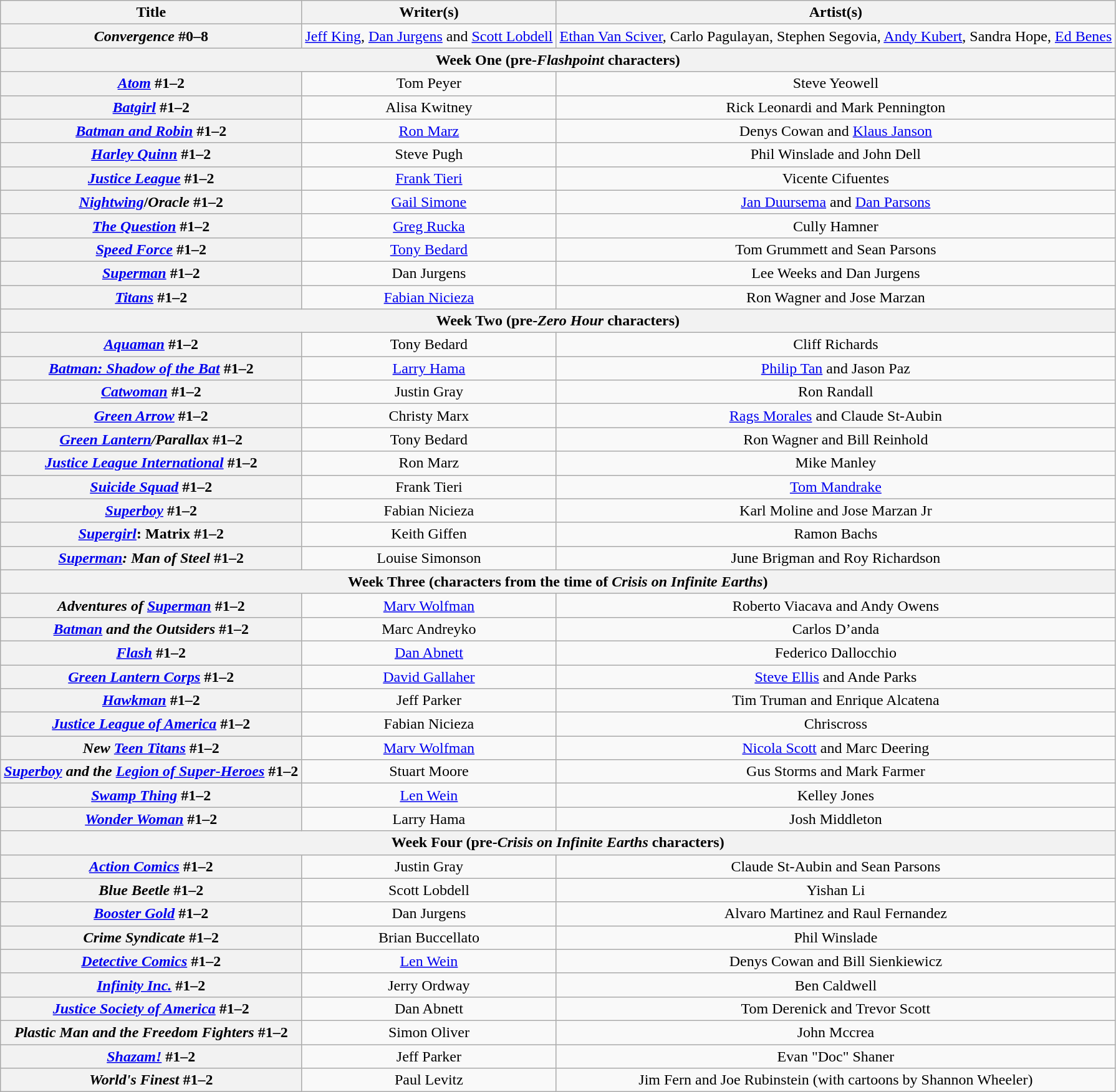<table class="wikitable" style="text-align:center;">
<tr>
<th>Title</th>
<th>Writer(s)</th>
<th>Artist(s)</th>
</tr>
<tr>
<th><em>Convergence</em> #0–8</th>
<td><a href='#'>Jeff King</a>, <a href='#'>Dan Jurgens</a> and <a href='#'>Scott Lobdell</a></td>
<td><a href='#'>Ethan Van Sciver</a>, Carlo Pagulayan, Stephen Segovia, <a href='#'>Andy Kubert</a>, Sandra Hope, <a href='#'>Ed Benes</a></td>
</tr>
<tr>
<th colspan="3">Week One (pre-<em>Flashpoint</em> characters)</th>
</tr>
<tr>
<th><em><a href='#'>Atom</a></em> #1–2</th>
<td>Tom Peyer</td>
<td>Steve Yeowell</td>
</tr>
<tr>
<th><em><a href='#'>Batgirl</a></em> #1–2</th>
<td>Alisa Kwitney</td>
<td>Rick Leonardi and Mark Pennington</td>
</tr>
<tr>
<th><em><a href='#'>Batman and Robin</a></em> #1–2</th>
<td><a href='#'>Ron Marz</a></td>
<td>Denys Cowan and <a href='#'>Klaus Janson</a></td>
</tr>
<tr>
<th><em><a href='#'>Harley Quinn</a></em> #1–2</th>
<td>Steve Pugh</td>
<td>Phil Winslade and John Dell</td>
</tr>
<tr>
<th><em><a href='#'>Justice League</a></em> #1–2</th>
<td><a href='#'>Frank Tieri</a></td>
<td>Vicente Cifuentes</td>
</tr>
<tr>
<th><em><a href='#'>Nightwing</a></em>/<em>Oracle</em> #1–2</th>
<td><a href='#'>Gail Simone</a></td>
<td><a href='#'>Jan Duursema</a> and <a href='#'>Dan Parsons</a></td>
</tr>
<tr>
<th><em><a href='#'>The Question</a></em> #1–2</th>
<td><a href='#'>Greg Rucka</a></td>
<td>Cully Hamner</td>
</tr>
<tr>
<th><em><a href='#'>Speed Force</a></em> #1–2</th>
<td><a href='#'>Tony Bedard</a></td>
<td>Tom Grummett and Sean Parsons</td>
</tr>
<tr>
<th><em><a href='#'>Superman</a></em> #1–2</th>
<td>Dan Jurgens</td>
<td>Lee Weeks and Dan Jurgens</td>
</tr>
<tr>
<th><em><a href='#'>Titans</a></em> #1–2</th>
<td><a href='#'>Fabian Nicieza</a></td>
<td>Ron Wagner and Jose Marzan</td>
</tr>
<tr>
<th colspan="3">Week Two (pre-<em>Zero Hour</em> characters)</th>
</tr>
<tr>
<th><em><a href='#'>Aquaman</a></em> #1–2</th>
<td>Tony Bedard</td>
<td>Cliff Richards</td>
</tr>
<tr>
<th><em><a href='#'>Batman: Shadow of the Bat</a></em> #1–2</th>
<td><a href='#'>Larry Hama</a></td>
<td><a href='#'>Philip Tan</a> and Jason Paz</td>
</tr>
<tr>
<th><em><a href='#'>Catwoman</a></em> #1–2</th>
<td>Justin Gray</td>
<td>Ron Randall</td>
</tr>
<tr>
<th><em><a href='#'>Green Arrow</a></em> #1–2</th>
<td>Christy Marx</td>
<td><a href='#'>Rags Morales</a> and Claude St-Aubin</td>
</tr>
<tr>
<th><em><a href='#'>Green Lantern</a>/Parallax</em> #1–2</th>
<td>Tony Bedard</td>
<td>Ron Wagner and Bill Reinhold</td>
</tr>
<tr>
<th><em><a href='#'>Justice League International</a></em> #1–2</th>
<td>Ron Marz</td>
<td>Mike Manley</td>
</tr>
<tr>
<th><em><a href='#'>Suicide Squad</a></em> #1–2</th>
<td>Frank Tieri</td>
<td><a href='#'>Tom Mandrake</a></td>
</tr>
<tr>
<th><em><a href='#'>Superboy</a></em> #1–2</th>
<td>Fabian Nicieza</td>
<td>Karl Moline and Jose Marzan Jr</td>
</tr>
<tr>
<th><em><a href='#'>Supergirl</a></em>: Matrix #1–2</th>
<td>Keith Giffen</td>
<td>Ramon Bachs</td>
</tr>
<tr>
<th><em><a href='#'>Superman</a>: Man of Steel</em> #1–2</th>
<td>Louise Simonson</td>
<td>June Brigman and Roy Richardson</td>
</tr>
<tr>
<th colspan="3">Week Three (characters from the time of <em>Crisis on Infinite Earths</em>)</th>
</tr>
<tr>
<th><em>Adventures of <a href='#'>Superman</a></em> #1–2</th>
<td><a href='#'>Marv Wolfman</a></td>
<td>Roberto Viacava and Andy Owens</td>
</tr>
<tr>
<th><em><a href='#'>Batman</a> and the Outsiders</em> #1–2</th>
<td>Marc Andreyko</td>
<td>Carlos D’anda</td>
</tr>
<tr>
<th><em><a href='#'>Flash</a></em> #1–2</th>
<td><a href='#'>Dan Abnett</a></td>
<td>Federico Dallocchio</td>
</tr>
<tr>
<th><em><a href='#'>Green Lantern Corps</a></em> #1–2</th>
<td><a href='#'>David Gallaher</a></td>
<td><a href='#'>Steve Ellis</a> and Ande Parks</td>
</tr>
<tr>
<th><em><a href='#'>Hawkman</a></em> #1–2</th>
<td>Jeff Parker</td>
<td>Tim Truman and Enrique Alcatena</td>
</tr>
<tr>
<th><em><a href='#'>Justice League of America</a></em> #1–2</th>
<td>Fabian Nicieza</td>
<td>Chriscross</td>
</tr>
<tr>
<th><em>New <a href='#'>Teen Titans</a></em> #1–2</th>
<td><a href='#'>Marv Wolfman</a></td>
<td><a href='#'>Nicola Scott</a> and Marc Deering</td>
</tr>
<tr>
<th><em><a href='#'>Superboy</a> and the <a href='#'>Legion of Super-Heroes</a></em> #1–2</th>
<td>Stuart Moore</td>
<td>Gus Storms and Mark Farmer</td>
</tr>
<tr>
<th><em><a href='#'>Swamp Thing</a></em> #1–2</th>
<td><a href='#'>Len Wein</a></td>
<td>Kelley Jones</td>
</tr>
<tr>
<th><em><a href='#'>Wonder Woman</a></em> #1–2</th>
<td>Larry Hama</td>
<td>Josh Middleton</td>
</tr>
<tr>
<th colspan="3">Week Four (pre-<em>Crisis on Infinite Earths</em> characters)</th>
</tr>
<tr>
<th><em><a href='#'>Action Comics</a></em> #1–2</th>
<td>Justin Gray</td>
<td>Claude St-Aubin and Sean Parsons</td>
</tr>
<tr>
<th><em>Blue Beetle</em> #1–2</th>
<td>Scott Lobdell</td>
<td>Yishan Li</td>
</tr>
<tr>
<th><em><a href='#'>Booster Gold</a></em> #1–2</th>
<td>Dan Jurgens</td>
<td>Alvaro Martinez and Raul Fernandez</td>
</tr>
<tr>
<th><em>Crime Syndicate</em> #1–2</th>
<td>Brian Buccellato</td>
<td>Phil Winslade</td>
</tr>
<tr>
<th><em><a href='#'>Detective Comics</a></em> #1–2</th>
<td><a href='#'>Len Wein</a></td>
<td>Denys Cowan and Bill Sienkiewicz</td>
</tr>
<tr>
<th><em><a href='#'>Infinity Inc.</a></em> #1–2</th>
<td>Jerry Ordway</td>
<td>Ben Caldwell</td>
</tr>
<tr>
<th><em><a href='#'>Justice Society of America</a></em> #1–2</th>
<td>Dan Abnett</td>
<td>Tom Derenick and Trevor Scott</td>
</tr>
<tr>
<th><em>Plastic Man and the Freedom Fighters</em> #1–2</th>
<td>Simon Oliver</td>
<td>John Mccrea</td>
</tr>
<tr>
<th><em><a href='#'>Shazam!</a></em> #1–2</th>
<td>Jeff Parker</td>
<td>Evan "Doc" Shaner</td>
</tr>
<tr>
<th><em>World's Finest</em> #1–2</th>
<td>Paul Levitz</td>
<td>Jim Fern and Joe Rubinstein (with cartoons by Shannon Wheeler)</td>
</tr>
</table>
